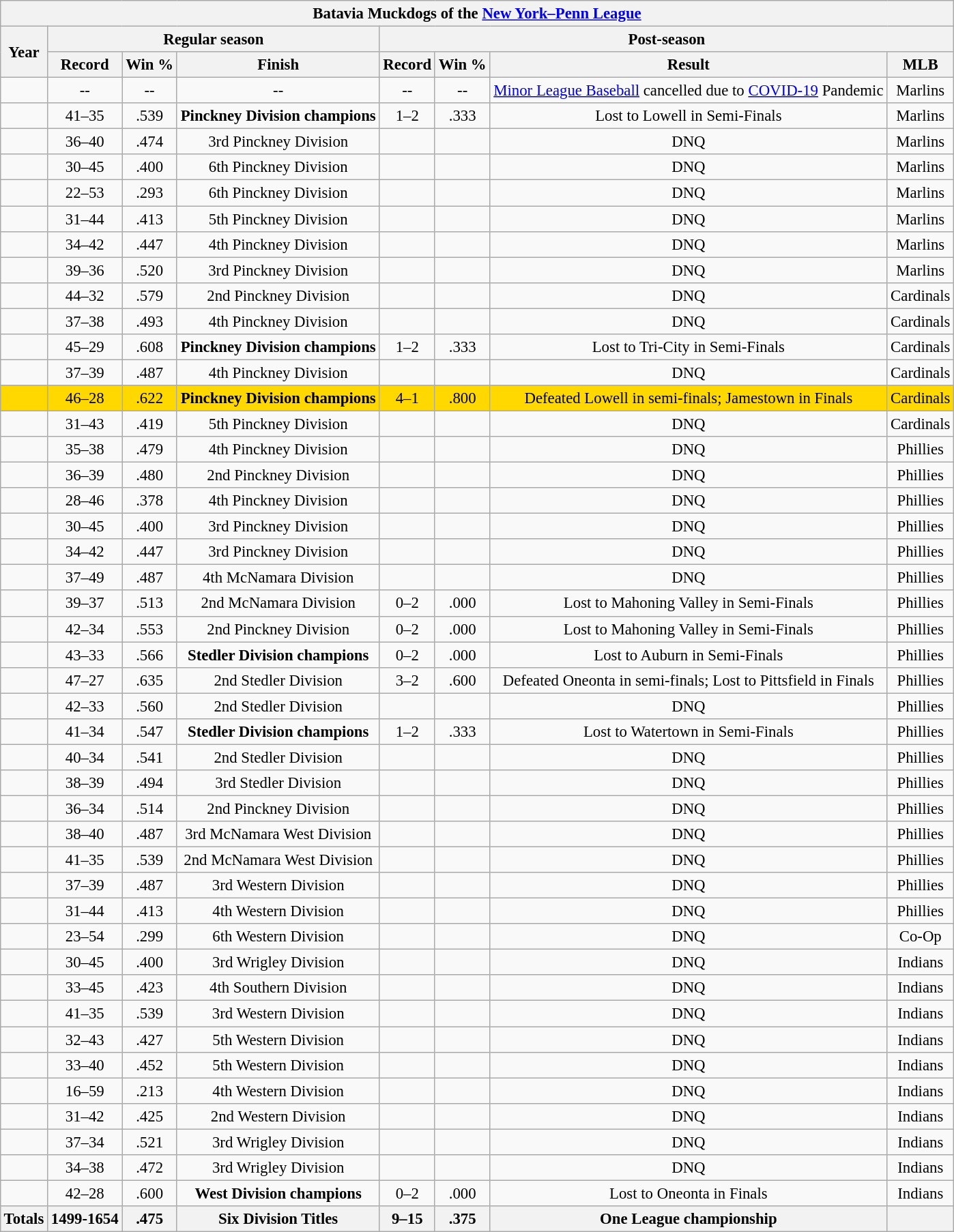<table class="wikitable" style="margin: 1em auto; font-size: 95%; text-align:center;">
<tr>
<th colspan="9">Batavia Muckdogs of the <a href='#'>New York–Penn League</a></th>
</tr>
<tr>
<th rowspan="2">Year</th>
<th colspan="3">Regular season</th>
<th colspan="6">Post-season</th>
</tr>
<tr>
<th>Record</th>
<th>Win %</th>
<th>Finish</th>
<th>Record</th>
<th>Win %</th>
<th>Result</th>
<th>MLB</th>
</tr>
<tr>
<td></td>
<td>--</td>
<td>--</td>
<td>--</td>
<td>--</td>
<td>--</td>
<td><a href='#'>Minor League Baseball</a> cancelled due to <a href='#'>COVID-19</a> Pandemic</td>
<td>Marlins</td>
</tr>
<tr>
<td></td>
<td>41–35</td>
<td>.539</td>
<td><strong>Pinckney Division champions</strong></td>
<td>1–2</td>
<td>.333</td>
<td>Lost to Lowell in Semi-Finals</td>
<td>Marlins</td>
</tr>
<tr>
<td></td>
<td>36–40</td>
<td>.474</td>
<td>3rd Pinckney Division</td>
<td></td>
<td></td>
<td>DNQ</td>
<td>Marlins</td>
</tr>
<tr>
<td></td>
<td>30–45</td>
<td>.400</td>
<td>6th Pinckney Division</td>
<td></td>
<td></td>
<td>DNQ</td>
<td>Marlins</td>
</tr>
<tr>
<td></td>
<td>22–53</td>
<td>.293</td>
<td>6th Pinckney Division</td>
<td></td>
<td></td>
<td>DNQ</td>
<td>Marlins</td>
</tr>
<tr>
<td></td>
<td>31–44</td>
<td>.413</td>
<td>5th Pinckney Division</td>
<td></td>
<td></td>
<td>DNQ</td>
<td>Marlins</td>
</tr>
<tr>
<td></td>
<td>34–42</td>
<td>.447</td>
<td>4th Pinckney Division</td>
<td></td>
<td></td>
<td>DNQ</td>
<td>Marlins</td>
</tr>
<tr>
<td></td>
<td>39–36</td>
<td>.520</td>
<td>3rd Pinckney Division</td>
<td></td>
<td></td>
<td>DNQ</td>
<td>Marlins</td>
</tr>
<tr>
<td></td>
<td>44–32</td>
<td>.579</td>
<td>2nd Pinckney Division</td>
<td></td>
<td></td>
<td>DNQ</td>
<td>Cardinals</td>
</tr>
<tr>
<td></td>
<td>37–38</td>
<td>.493</td>
<td>4th Pinckney Division</td>
<td></td>
<td></td>
<td>DNQ</td>
<td>Cardinals</td>
</tr>
<tr>
<td></td>
<td>45–29</td>
<td>.608</td>
<td><strong>Pinckney Division champions</strong></td>
<td>1–2</td>
<td>.333</td>
<td>Lost to Tri-City in Semi-Finals</td>
<td>Cardinals</td>
</tr>
<tr>
<td></td>
<td>37–39</td>
<td>.487</td>
<td>4th Pinckney Division</td>
<td></td>
<td></td>
<td>DNQ</td>
<td>Cardinals</td>
</tr>
<tr style="background:#ffd800;">
<td></td>
<td>46–28</td>
<td>.622</td>
<td><strong>Pinckney Division champions</strong></td>
<td>4–1</td>
<td>.800</td>
<td>Defeated Lowell in semi-finals; Jamestown in Finals</td>
<td>Cardinals</td>
</tr>
<tr>
<td></td>
<td>31–43</td>
<td>.419</td>
<td>5th Pinckney Division</td>
<td></td>
<td></td>
<td>DNQ</td>
<td>Cardinals</td>
</tr>
<tr>
<td></td>
<td>35–38</td>
<td>.479</td>
<td>4th Pinckney Division</td>
<td></td>
<td></td>
<td>DNQ</td>
<td>Phillies</td>
</tr>
<tr>
<td></td>
<td>36–39</td>
<td>.480</td>
<td>2nd Pinckney Division</td>
<td></td>
<td></td>
<td>DNQ</td>
<td>Phillies</td>
</tr>
<tr>
<td></td>
<td>28–46</td>
<td>.378</td>
<td>4th Pinckney Division</td>
<td></td>
<td></td>
<td>DNQ</td>
<td>Phillies</td>
</tr>
<tr>
<td></td>
<td>30–45</td>
<td>.400</td>
<td>3rd Pinckney Division</td>
<td></td>
<td></td>
<td>DNQ</td>
<td>Phillies</td>
</tr>
<tr>
<td></td>
<td>34–42</td>
<td>.447</td>
<td>3rd Pinckney Division</td>
<td></td>
<td></td>
<td>DNQ</td>
<td>Phillies</td>
</tr>
<tr>
<td></td>
<td>37–49</td>
<td>.487</td>
<td>4th McNamara Division</td>
<td></td>
<td></td>
<td>DNQ</td>
<td>Phillies</td>
</tr>
<tr>
<td></td>
<td>39–37</td>
<td>.513</td>
<td>2nd McNamara Division</td>
<td>0–2</td>
<td>.000</td>
<td>Lost to Mahoning Valley in Semi-Finals</td>
<td>Phillies</td>
</tr>
<tr>
<td></td>
<td>42–34</td>
<td>.553</td>
<td>2nd Pinckney Division</td>
<td>0–2</td>
<td>.000</td>
<td>Lost to Mahoning Valley in Semi-Finals</td>
<td>Phillies</td>
</tr>
<tr>
<td></td>
<td>43–33</td>
<td>.566</td>
<td><strong>Stedler Division champions</strong></td>
<td>0–2</td>
<td>.000</td>
<td>Lost to Auburn in Semi-Finals</td>
<td>Phillies</td>
</tr>
<tr>
<td></td>
<td>47–27</td>
<td>.635</td>
<td>2nd Stedler Division</td>
<td>3–2</td>
<td>.600</td>
<td>Defeated Oneonta in semi-finals; Lost to Pittsfield in Finals</td>
<td>Phillies</td>
</tr>
<tr>
<td></td>
<td>42–33</td>
<td>.560</td>
<td>2nd Stedler Division</td>
<td></td>
<td></td>
<td>DNQ</td>
<td>Phillies</td>
</tr>
<tr>
<td></td>
<td>41–34</td>
<td>.547</td>
<td><strong>Stedler Division champions</strong></td>
<td>1–2</td>
<td>.333</td>
<td>Lost to Watertown in Semi-Finals</td>
<td>Phillies</td>
</tr>
<tr>
<td></td>
<td>40–34</td>
<td>.541</td>
<td>2nd Stedler Division</td>
<td></td>
<td></td>
<td>DNQ</td>
<td>Phillies</td>
</tr>
<tr>
<td></td>
<td>38–39</td>
<td>.494</td>
<td>3rd Stedler Division</td>
<td></td>
<td></td>
<td>DNQ</td>
<td>Phillies</td>
</tr>
<tr>
<td></td>
<td>36–34</td>
<td>.514</td>
<td>2nd Pinckney Division</td>
<td></td>
<td></td>
<td>DNQ</td>
<td>Phillies</td>
</tr>
<tr>
<td></td>
<td>38–40</td>
<td>.487</td>
<td>3rd McNamara West Division</td>
<td></td>
<td></td>
<td>DNQ</td>
<td>Phillies</td>
</tr>
<tr>
<td></td>
<td>41–35</td>
<td>.539</td>
<td>2nd McNamara West Division</td>
<td></td>
<td></td>
<td>DNQ</td>
<td>Phillies</td>
</tr>
<tr>
<td></td>
<td>37–39</td>
<td>.487</td>
<td>3rd Western Division</td>
<td></td>
<td></td>
<td>DNQ</td>
<td>Phillies</td>
</tr>
<tr>
<td></td>
<td>31–44</td>
<td>.413</td>
<td>4th Western Division</td>
<td></td>
<td></td>
<td>DNQ</td>
<td>Phillies</td>
</tr>
<tr>
<td></td>
<td>23–54</td>
<td>.299</td>
<td>6th Western Division</td>
<td></td>
<td></td>
<td>DNQ</td>
<td>Co-Op</td>
</tr>
<tr>
<td></td>
<td>30–45</td>
<td>.400</td>
<td>3rd Wrigley Division</td>
<td></td>
<td></td>
<td>DNQ</td>
<td>Indians</td>
</tr>
<tr>
<td></td>
<td>33–45</td>
<td>.423</td>
<td>4th Southern Division</td>
<td></td>
<td></td>
<td>DNQ</td>
<td>Indians</td>
</tr>
<tr>
<td></td>
<td>41–35</td>
<td>.539</td>
<td>3rd Western Division</td>
<td></td>
<td></td>
<td>DNQ</td>
<td>Indians</td>
</tr>
<tr>
<td></td>
<td>32–43</td>
<td>.427</td>
<td>5th Western Division</td>
<td></td>
<td></td>
<td>DNQ</td>
<td>Indians</td>
</tr>
<tr>
<td></td>
<td>33–40</td>
<td>.452</td>
<td>5th Western Division</td>
<td></td>
<td></td>
<td>DNQ</td>
<td>Indians</td>
</tr>
<tr>
<td></td>
<td>16–59</td>
<td>.213</td>
<td>4th Western Division</td>
<td></td>
<td></td>
<td>DNQ</td>
<td>Indians</td>
</tr>
<tr>
<td></td>
<td>31–42</td>
<td>.425</td>
<td>2nd Western Division</td>
<td></td>
<td></td>
<td>DNQ</td>
<td>Indians</td>
</tr>
<tr>
<td></td>
<td>37–34</td>
<td>.521</td>
<td>3rd Wrigley Division</td>
<td></td>
<td></td>
<td>DNQ</td>
<td>Indians</td>
</tr>
<tr>
<td></td>
<td>34–38</td>
<td>.472</td>
<td>3rd Wrigley Division</td>
<td></td>
<td></td>
<td>DNQ</td>
<td>Indians</td>
</tr>
<tr>
<td></td>
<td>42–28</td>
<td>.600</td>
<td><strong>West Division champions</strong></td>
<td>0–2</td>
<td>.000</td>
<td>Lost to Oneonta in Finals</td>
<td>Indians</td>
</tr>
<tr>
<th>Totals</th>
<th>1499-1654</th>
<th>.475</th>
<th>Six Division Titles</th>
<th>9–15</th>
<th>.375</th>
<th>One League championship</th>
<th colspan="2"></th>
</tr>
</table>
